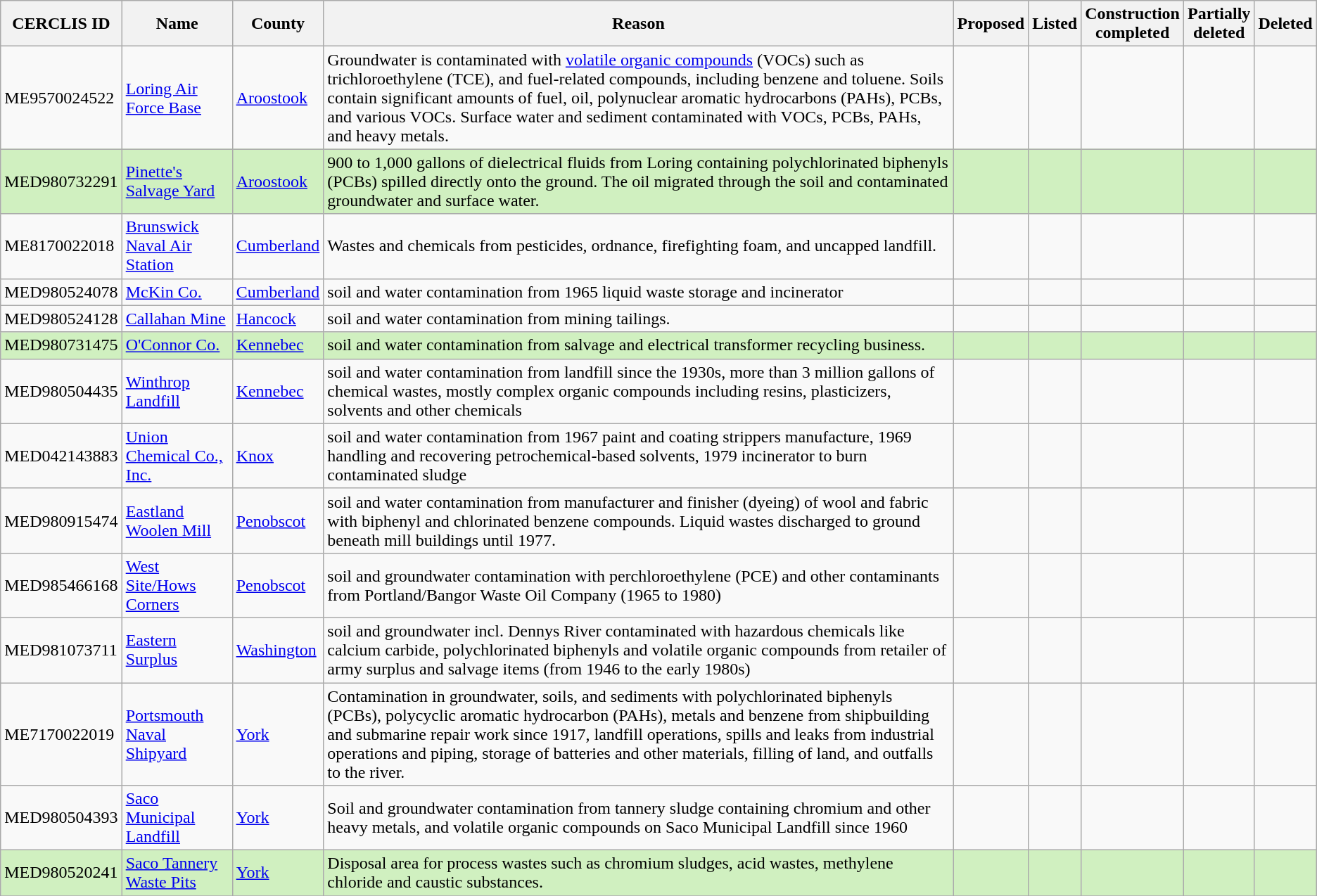<table class="wikitable sortable">
<tr>
<th>CERCLIS ID</th>
<th>Name</th>
<th>County</th>
<th>Reason</th>
<th>Proposed</th>
<th>Listed</th>
<th>Construction<br>completed</th>
<th>Partially<br>deleted</th>
<th>Deleted</th>
</tr>
<tr>
<td>ME9570024522</td>
<td><a href='#'>Loring Air Force Base</a></td>
<td><a href='#'>Aroostook</a></td>
<td>Groundwater is contaminated with <a href='#'>volatile organic compounds</a> (VOCs) such as trichloroethylene (TCE), and fuel-related compounds, including benzene and toluene. Soils contain significant amounts of fuel, oil, polynuclear aromatic hydrocarbons (PAHs), PCBs, and various VOCs. Surface water and sediment contaminated with VOCs, PCBs, PAHs, and heavy metals.</td>
<td></td>
<td></td>
<td></td>
<td></td>
<td></td>
</tr>
<tr style="background:#d0f0c0">
<td>MED980732291</td>
<td><a href='#'>Pinette's Salvage Yard</a></td>
<td><a href='#'>Aroostook</a></td>
<td>900 to 1,000 gallons of dielectrical fluids from Loring containing polychlorinated biphenyls (PCBs) spilled directly onto the ground. The oil migrated through the soil and contaminated groundwater and surface water.</td>
<td></td>
<td></td>
<td></td>
<td></td>
<td></td>
</tr>
<tr>
<td>ME8170022018</td>
<td><a href='#'>Brunswick Naval Air Station</a></td>
<td><a href='#'>Cumberland</a></td>
<td>Wastes and chemicals from pesticides, ordnance, firefighting foam, and uncapped landfill.</td>
<td></td>
<td></td>
<td></td>
<td></td>
<td></td>
</tr>
<tr>
<td>MED980524078</td>
<td><a href='#'>McKin Co.</a></td>
<td><a href='#'>Cumberland</a></td>
<td>soil and water contamination from 1965 liquid waste storage and incinerator </td>
<td></td>
<td></td>
<td></td>
<td></td>
<td></td>
</tr>
<tr>
<td>MED980524128</td>
<td><a href='#'>Callahan Mine</a></td>
<td><a href='#'>Hancock</a></td>
<td>soil and water contamination from mining tailings.</td>
<td></td>
<td></td>
<td></td>
<td></td>
<td></td>
</tr>
<tr style="background:#d0f0c0">
<td>MED980731475</td>
<td><a href='#'>O'Connor Co.</a></td>
<td><a href='#'>Kennebec</a></td>
<td>soil and water contamination from salvage and electrical transformer recycling business.</td>
<td></td>
<td></td>
<td></td>
<td></td>
<td></td>
</tr>
<tr>
<td>MED980504435</td>
<td><a href='#'>Winthrop Landfill</a></td>
<td><a href='#'>Kennebec</a></td>
<td>soil and water contamination from landfill since the 1930s, more than 3 million gallons of chemical wastes, mostly complex organic compounds including resins, plasticizers, solvents and other chemicals</td>
<td></td>
<td></td>
<td></td>
<td></td>
<td></td>
</tr>
<tr>
<td>MED042143883</td>
<td><a href='#'>Union Chemical Co., Inc.</a></td>
<td><a href='#'>Knox</a></td>
<td>soil and water contamination from 1967 paint and coating strippers manufacture, 1969 handling and recovering petrochemical-based solvents, 1979 incinerator to burn contaminated sludge</td>
<td></td>
<td></td>
<td></td>
<td></td>
<td></td>
</tr>
<tr>
<td>MED980915474</td>
<td><a href='#'>Eastland Woolen Mill</a></td>
<td><a href='#'>Penobscot</a></td>
<td>soil and water contamination from manufacturer and finisher (dyeing) of wool and fabric with biphenyl and chlorinated benzene compounds. Liquid wastes discharged to ground beneath mill buildings until 1977. </td>
<td></td>
<td></td>
<td></td>
<td></td>
<td></td>
</tr>
<tr>
<td>MED985466168</td>
<td><a href='#'>West Site/Hows Corners</a></td>
<td><a href='#'>Penobscot</a></td>
<td>soil and groundwater contamination with perchloroethylene (PCE) and other contaminants from Portland/Bangor Waste Oil Company (1965 to 1980)</td>
<td></td>
<td></td>
<td></td>
<td></td>
<td></td>
</tr>
<tr>
<td>MED981073711</td>
<td><a href='#'>Eastern Surplus</a></td>
<td><a href='#'>Washington</a></td>
<td>soil and groundwater incl. Dennys River contaminated with hazardous chemicals like calcium carbide, polychlorinated biphenyls and volatile organic compounds from retailer of army surplus and salvage items (from 1946 to the early 1980s)</td>
<td></td>
<td></td>
<td></td>
<td></td>
<td></td>
</tr>
<tr>
<td>ME7170022019</td>
<td><a href='#'>Portsmouth Naval Shipyard</a></td>
<td><a href='#'>York</a></td>
<td>Contamination in groundwater, soils, and sediments with polychlorinated biphenyls (PCBs), polycyclic aromatic hydrocarbon (PAHs), metals and benzene from shipbuilding and submarine repair work since 1917, landfill operations, spills and leaks from industrial operations and piping, storage of batteries and other materials, filling of land, and outfalls to the river.</td>
<td></td>
<td></td>
<td></td>
<td></td>
<td></td>
</tr>
<tr>
<td>MED980504393</td>
<td><a href='#'>Saco Municipal Landfill</a></td>
<td><a href='#'>York</a></td>
<td>Soil and groundwater contamination from tannery sludge containing chromium and other heavy metals, and volatile organic compounds on Saco Municipal Landfill since 1960</td>
<td></td>
<td></td>
<td></td>
<td></td>
<td></td>
</tr>
<tr style="background:#d0f0c0">
<td>MED980520241</td>
<td><a href='#'>Saco Tannery Waste Pits</a></td>
<td><a href='#'>York</a></td>
<td>Disposal area for process wastes such as chromium sludges, acid wastes, methylene chloride and caustic substances.</td>
<td></td>
<td></td>
<td></td>
<td></td>
<td></td>
</tr>
<tr>
</tr>
</table>
